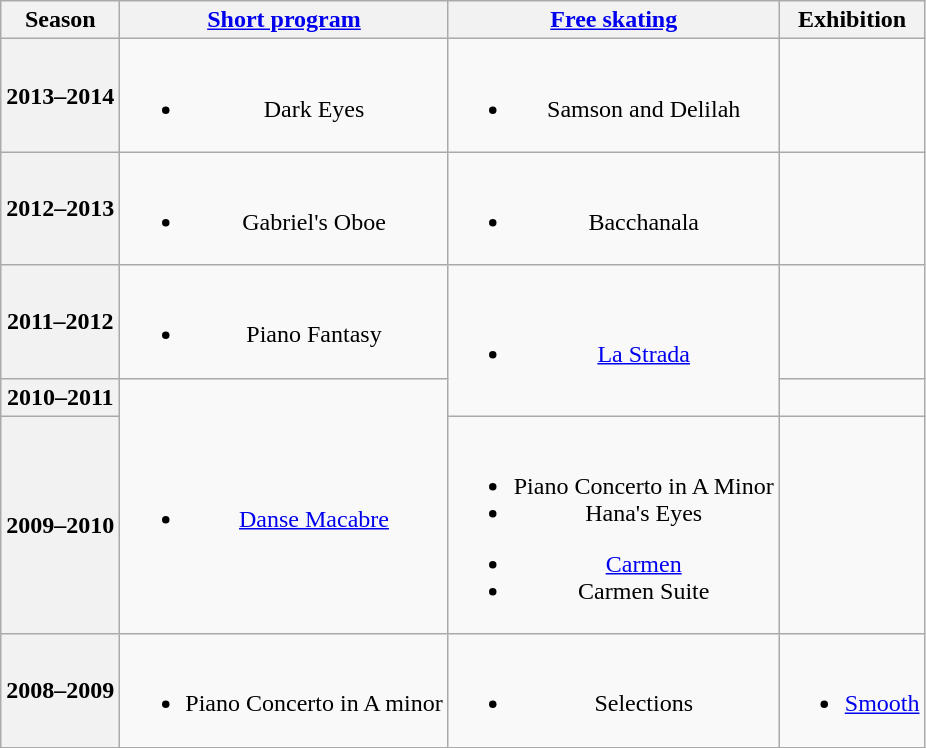<table class="wikitable" style="text-align:center">
<tr>
<th>Season</th>
<th><a href='#'>Short program</a></th>
<th><a href='#'>Free skating</a></th>
<th>Exhibition</th>
</tr>
<tr>
<th>2013–2014 <br> </th>
<td><br><ul><li>Dark Eyes <br></li></ul></td>
<td><br><ul><li>Samson and Delilah <br></li></ul></td>
<td></td>
</tr>
<tr>
<th>2012–2013</th>
<td><br><ul><li>Gabriel's Oboe <br></li></ul></td>
<td><br><ul><li>Bacchanala <br></li></ul></td>
<td></td>
</tr>
<tr>
<th>2011–2012</th>
<td><br><ul><li>Piano Fantasy <br></li></ul></td>
<td rowspan=2><br><ul><li><a href='#'>La Strada</a> <br></li></ul></td>
<td></td>
</tr>
<tr>
<th>2010–2011 <br> </th>
<td rowspan=2><br><ul><li><a href='#'>Danse Macabre</a> <br></li></ul></td>
<td></td>
</tr>
<tr>
<th>2009–2010 <br> </th>
<td><br><ul><li>Piano Concerto in A Minor <br></li><li>Hana's Eyes <br></li></ul><ul><li><a href='#'>Carmen</a><br></li><li>Carmen Suite <br></li></ul></td>
<td></td>
</tr>
<tr>
<th>2008–2009 <br> </th>
<td><br><ul><li>Piano Concerto in A minor <br></li></ul></td>
<td><br><ul><li>Selections <br></li></ul></td>
<td><br><ul><li><a href='#'>Smooth</a> <br></li></ul></td>
</tr>
</table>
